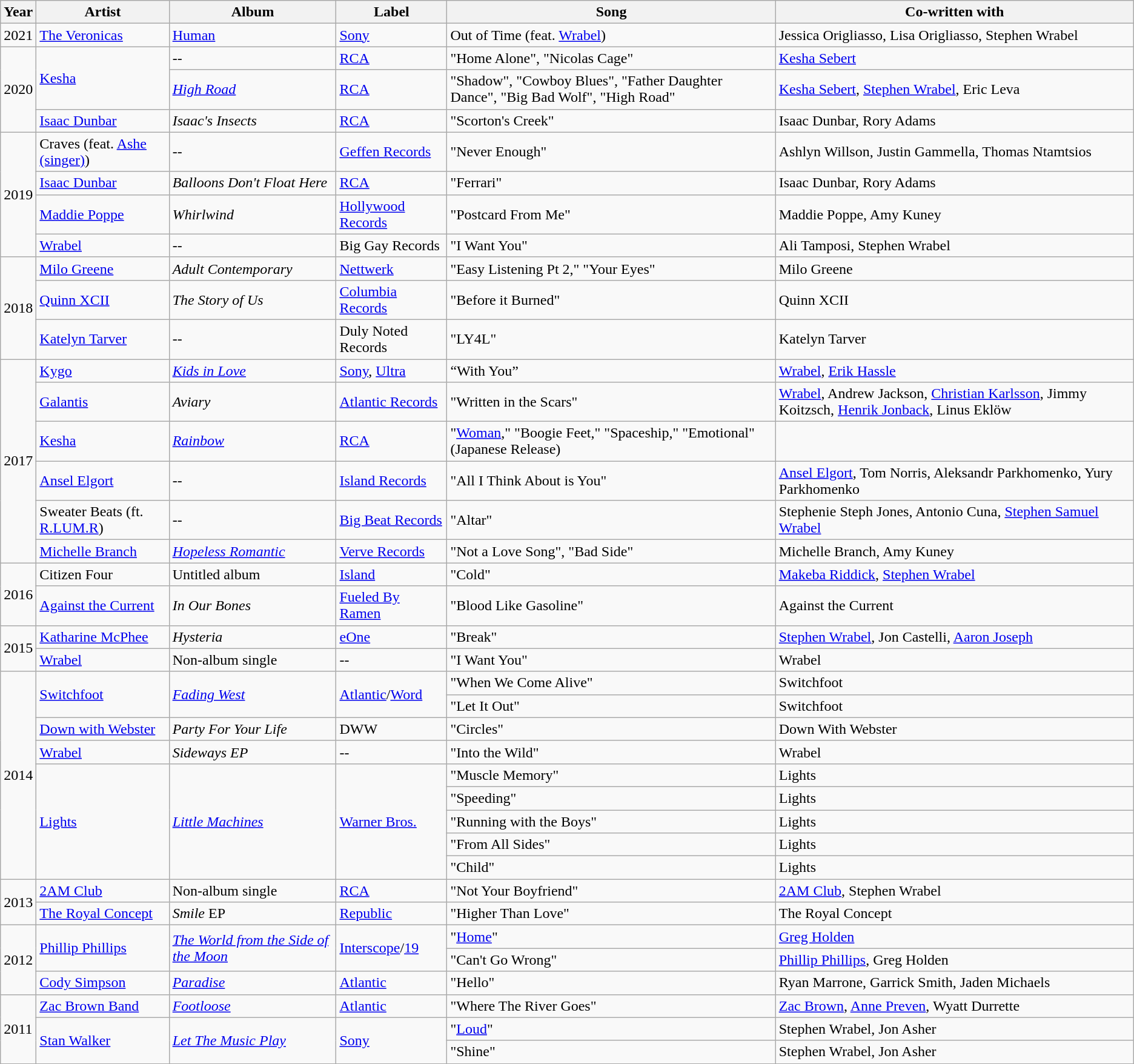<table class="wikitable">
<tr>
<th>Year</th>
<th>Artist</th>
<th>Album</th>
<th>Label</th>
<th>Song</th>
<th>Co-written with</th>
</tr>
<tr>
<td>2021</td>
<td><a href='#'>The Veronicas</a></td>
<td><a href='#'>Human</a></td>
<td><a href='#'>Sony</a></td>
<td>Out of Time (feat. <a href='#'>Wrabel</a>)</td>
<td>Jessica Origliasso, Lisa Origliasso, Stephen Wrabel</td>
</tr>
<tr>
<td rowspan=3>2020</td>
<td rowspan=2><a href='#'>Kesha</a></td>
<td>--</td>
<td><a href='#'>RCA</a></td>
<td>"Home Alone", "Nicolas Cage"</td>
<td><a href='#'>Kesha Sebert</a></td>
</tr>
<tr>
<td><em><a href='#'>High Road</a></em></td>
<td><a href='#'>RCA</a></td>
<td>"Shadow", "Cowboy Blues", "Father Daughter Dance", "Big Bad Wolf", "High Road"</td>
<td><a href='#'>Kesha Sebert</a>, <a href='#'>Stephen Wrabel</a>, Eric Leva</td>
</tr>
<tr>
<td><a href='#'>Isaac Dunbar</a></td>
<td><em>Isaac's Insects</em></td>
<td><a href='#'>RCA</a></td>
<td>"Scorton's Creek"</td>
<td>Isaac Dunbar, Rory Adams</td>
</tr>
<tr>
<td rowspan=4>2019</td>
<td>Craves (feat. <a href='#'>Ashe (singer)</a>)</td>
<td>--</td>
<td><a href='#'>Geffen Records</a></td>
<td>"Never Enough"</td>
<td>Ashlyn Willson, Justin Gammella, Thomas Ntamtsios</td>
</tr>
<tr>
<td><a href='#'>Isaac Dunbar</a></td>
<td><em>Balloons Don't Float Here</em></td>
<td><a href='#'>RCA</a></td>
<td>"Ferrari"</td>
<td>Isaac Dunbar, Rory Adams</td>
</tr>
<tr>
<td><a href='#'>Maddie Poppe</a></td>
<td><em>Whirlwind</em></td>
<td><a href='#'>Hollywood Records</a></td>
<td>"Postcard From Me"</td>
<td>Maddie Poppe, Amy Kuney</td>
</tr>
<tr>
<td><a href='#'>Wrabel</a></td>
<td>--</td>
<td>Big Gay Records</td>
<td>"I Want You"</td>
<td>Ali Tamposi, Stephen Wrabel</td>
</tr>
<tr>
<td rowspan=3>2018</td>
<td><a href='#'>Milo Greene</a></td>
<td><em>Adult Contemporary</em></td>
<td><a href='#'>Nettwerk</a></td>
<td>"Easy Listening Pt 2," "Your Eyes"</td>
<td>Milo Greene</td>
</tr>
<tr>
<td><a href='#'>Quinn XCII</a></td>
<td><em>The Story of Us</em></td>
<td><a href='#'>Columbia Records</a></td>
<td>"Before it Burned"</td>
<td>Quinn XCII</td>
</tr>
<tr>
<td><a href='#'>Katelyn Tarver</a></td>
<td>--</td>
<td>Duly Noted Records</td>
<td>"LY4L"</td>
<td>Katelyn Tarver</td>
</tr>
<tr>
<td rowspan="6">2017</td>
<td><a href='#'>Kygo</a></td>
<td><em><a href='#'>Kids in Love</a></em></td>
<td><a href='#'>Sony</a>, <a href='#'>Ultra</a></td>
<td>“With You”</td>
<td><a href='#'>Wrabel</a>, <a href='#'>Erik Hassle</a></td>
</tr>
<tr>
<td><a href='#'>Galantis</a></td>
<td><em>Aviary</em></td>
<td><a href='#'>Atlantic Records</a></td>
<td>"Written in the Scars"</td>
<td><a href='#'>Wrabel</a>, Andrew Jackson, <a href='#'>Christian Karlsson</a>, Jimmy Koitzsch, <a href='#'>Henrik Jonback</a>, Linus Eklöw</td>
</tr>
<tr>
<td><a href='#'>Kesha</a></td>
<td><a href='#'><em>Rainbow</em></a></td>
<td><a href='#'>RCA</a></td>
<td>"<a href='#'>Woman</a>," "Boogie Feet," "Spaceship," "Emotional" (Japanese Release)</td>
<td></td>
</tr>
<tr>
<td><a href='#'>Ansel Elgort</a></td>
<td>--</td>
<td><a href='#'>Island Records</a></td>
<td>"All I Think About is You"</td>
<td><a href='#'>Ansel Elgort</a>, Tom Norris, Aleksandr Parkhomenko, Yury Parkhomenko</td>
</tr>
<tr>
<td>Sweater Beats (ft. <a href='#'>R.LUM.R</a>)</td>
<td>--</td>
<td><a href='#'>Big Beat Records</a></td>
<td>"Altar"</td>
<td>Stephenie Steph Jones, Antonio Cuna, <a href='#'>Stephen Samuel Wrabel</a></td>
</tr>
<tr>
<td><a href='#'>Michelle Branch</a></td>
<td><em><a href='#'>Hopeless Romantic</a></em></td>
<td><a href='#'>Verve Records</a></td>
<td>"Not a Love Song", "Bad Side"</td>
<td>Michelle Branch, Amy Kuney</td>
</tr>
<tr>
<td rowspan="2">2016</td>
<td>Citizen Four</td>
<td>Untitled album</td>
<td><a href='#'>Island</a></td>
<td>"Cold"</td>
<td><a href='#'>Makeba Riddick</a>, <a href='#'>Stephen Wrabel</a></td>
</tr>
<tr>
<td><a href='#'>Against the Current</a></td>
<td><em>In Our Bones</em></td>
<td><a href='#'>Fueled By Ramen</a></td>
<td>"Blood Like Gasoline"</td>
<td>Against the Current</td>
</tr>
<tr>
<td rowspan="2">2015</td>
<td><a href='#'>Katharine McPhee</a></td>
<td><em>Hysteria</em></td>
<td><a href='#'>eOne</a></td>
<td>"Break"</td>
<td><a href='#'>Stephen Wrabel</a>, Jon Castelli, <a href='#'>Aaron Joseph</a></td>
</tr>
<tr>
<td><a href='#'>Wrabel</a></td>
<td>Non-album single</td>
<td>--</td>
<td>"I Want You"</td>
<td>Wrabel</td>
</tr>
<tr>
<td rowspan="9">2014</td>
<td rowspan="2"><a href='#'>Switchfoot</a></td>
<td rowspan="2"><em><a href='#'>Fading West</a></em></td>
<td rowspan="2"><a href='#'>Atlantic</a>/<a href='#'>Word</a></td>
<td>"When We Come Alive"</td>
<td>Switchfoot</td>
</tr>
<tr>
<td>"Let It Out"</td>
<td>Switchfoot</td>
</tr>
<tr>
<td><a href='#'>Down with Webster</a></td>
<td><em>Party For Your Life</em></td>
<td>DWW</td>
<td>"Circles"</td>
<td>Down With Webster</td>
</tr>
<tr>
<td><a href='#'>Wrabel</a></td>
<td><em>Sideways EP</em></td>
<td>--</td>
<td>"Into the Wild"</td>
<td>Wrabel</td>
</tr>
<tr>
<td rowspan="5"><a href='#'>Lights</a></td>
<td rowspan="5"><em><a href='#'>Little Machines</a></em></td>
<td rowspan="5"><a href='#'>Warner Bros.</a></td>
<td>"Muscle Memory"</td>
<td>Lights</td>
</tr>
<tr>
<td>"Speeding"</td>
<td>Lights</td>
</tr>
<tr>
<td>"Running with the Boys"</td>
<td>Lights</td>
</tr>
<tr>
<td>"From All Sides"</td>
<td>Lights</td>
</tr>
<tr>
<td>"Child"</td>
<td>Lights</td>
</tr>
<tr>
<td rowspan="2">2013</td>
<td><a href='#'>2AM Club</a></td>
<td>Non-album single</td>
<td><a href='#'>RCA</a></td>
<td>"Not Your Boyfriend"</td>
<td><a href='#'>2AM Club</a>, Stephen Wrabel</td>
</tr>
<tr>
<td><a href='#'>The Royal Concept</a></td>
<td><em>Smile</em> EP</td>
<td><a href='#'>Republic</a></td>
<td>"Higher Than Love"</td>
<td>The Royal Concept</td>
</tr>
<tr>
<td rowspan="3">2012</td>
<td rowspan="2"><a href='#'>Phillip Phillips</a></td>
<td rowspan="2"><em><a href='#'>The World from the Side of the Moon</a></em></td>
<td rowspan="2"><a href='#'>Interscope</a>/<a href='#'>19</a></td>
<td>"<a href='#'>Home</a>"</td>
<td><a href='#'>Greg Holden</a></td>
</tr>
<tr>
<td>"Can't Go Wrong"</td>
<td><a href='#'>Phillip Phillips</a>, Greg Holden</td>
</tr>
<tr>
<td><a href='#'>Cody Simpson</a></td>
<td><em><a href='#'>Paradise</a></em></td>
<td><a href='#'>Atlantic</a></td>
<td>"Hello"</td>
<td>Ryan Marrone, Garrick Smith, Jaden Michaels</td>
</tr>
<tr>
<td rowspan="3">2011</td>
<td><a href='#'>Zac Brown Band</a></td>
<td><em><a href='#'>Footloose</a></em></td>
<td><a href='#'>Atlantic</a></td>
<td>"Where The River Goes"</td>
<td><a href='#'>Zac Brown</a>, <a href='#'>Anne Preven</a>, Wyatt Durrette</td>
</tr>
<tr>
<td rowspan="2"><a href='#'>Stan Walker</a></td>
<td rowspan="2"><em><a href='#'>Let The Music Play</a></em></td>
<td rowspan="2"><a href='#'>Sony</a></td>
<td>"<a href='#'>Loud</a>"</td>
<td>Stephen Wrabel, Jon Asher</td>
</tr>
<tr>
<td>"Shine"</td>
<td>Stephen Wrabel, Jon Asher</td>
</tr>
<tr>
</tr>
</table>
